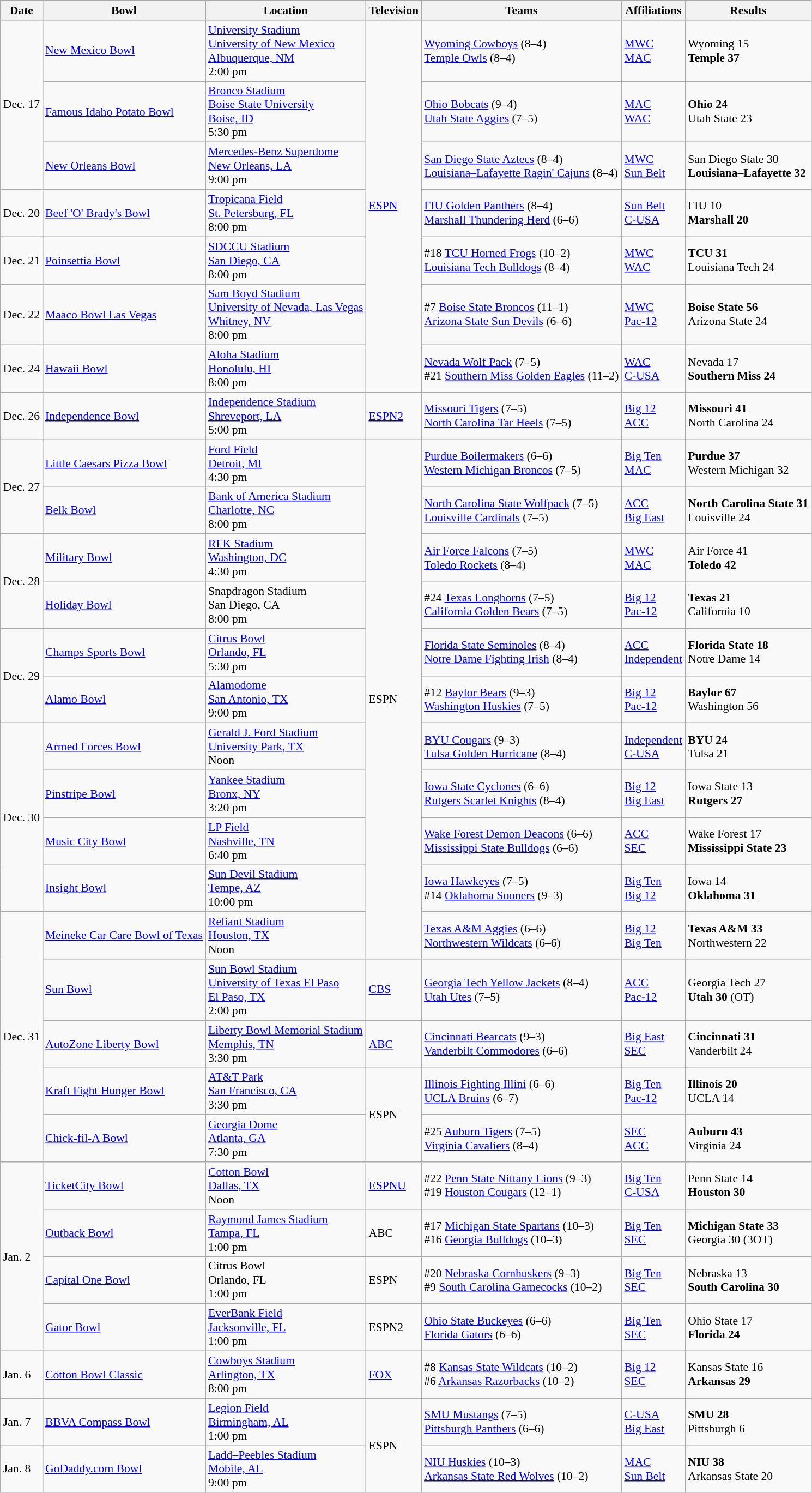<table class="wikitable" style="font-size:90%;">
<tr>
<th>Date</th>
<th>Bowl</th>
<th>Location</th>
<th>Television</th>
<th>Teams</th>
<th>Affiliations</th>
<th>Results</th>
</tr>
<tr>
<td rowspan=3 style=white-space:nowrap>Dec. 17</td>
<td><a href='#'>New Mexico Bowl</a></td>
<td><a href='#'>University Stadium</a><br><a href='#'>University of New Mexico</a><br><a href='#'>Albuquerque, NM</a><br>2:00 pm</td>
<td rowspan=7><a href='#'>ESPN</a></td>
<td><a href='#'>Wyoming Cowboys</a> (8–4)<br><a href='#'>Temple Owls</a> (8–4)</td>
<td><a href='#'>MWC</a><br><a href='#'>MAC</a></td>
<td>Wyoming 15<br><strong>Temple 37</strong></td>
</tr>
<tr>
<td><a href='#'>Famous Idaho Potato Bowl</a></td>
<td><a href='#'>Bronco Stadium</a><br><a href='#'>Boise State University</a><br><a href='#'>Boise, ID</a><br>5:30 pm</td>
<td><a href='#'>Ohio Bobcats</a> (9–4)<br><a href='#'>Utah State Aggies</a> (7–5)</td>
<td><a href='#'>MAC</a><br><a href='#'>WAC</a></td>
<td><strong>Ohio 24</strong><br>Utah State 23</td>
</tr>
<tr>
<td><a href='#'>New Orleans Bowl</a></td>
<td><a href='#'>Mercedes-Benz Superdome</a><br><a href='#'>New Orleans, LA</a><br>9:00 pm</td>
<td><a href='#'>San Diego State Aztecs</a> (8–4)<br><a href='#'>Louisiana–Lafayette Ragin' Cajuns</a> (8–4)</td>
<td style=white-space:nowrap><a href='#'>MWC</a><br><a href='#'>Sun Belt</a></td>
<td style=white-space:nowrap>San Diego State 30<br><strong>Louisiana–Lafayette 32</strong></td>
</tr>
<tr>
<td>Dec. 20</td>
<td><a href='#'>Beef 'O' Brady's Bowl</a></td>
<td><a href='#'>Tropicana Field</a><br><a href='#'>St. Petersburg, FL</a><br>8:00 pm</td>
<td><a href='#'>FIU Golden Panthers</a> (8–4)<br><a href='#'>Marshall Thundering Herd</a> (6–6)</td>
<td><a href='#'>Sun Belt</a><br><a href='#'>C-USA</a></td>
<td>FIU 10<br><strong>Marshall 20</strong></td>
</tr>
<tr>
<td>Dec. 21</td>
<td><a href='#'>Poinsettia Bowl</a></td>
<td><a href='#'>SDCCU Stadium</a><br><a href='#'>San Diego, CA</a><br>8:00 pm</td>
<td>#18 <a href='#'>TCU Horned Frogs</a> (10–2)<br><a href='#'>Louisiana Tech Bulldogs</a> (8–4)</td>
<td><a href='#'>MWC</a><br><a href='#'>WAC</a></td>
<td><strong>TCU 31</strong><br>Louisiana Tech 24</td>
</tr>
<tr>
<td>Dec. 22</td>
<td><a href='#'>Maaco Bowl Las Vegas</a></td>
<td><a href='#'>Sam Boyd Stadium</a><br><a href='#'>University of Nevada, Las Vegas</a><br><a href='#'>Whitney, NV</a><br>8:00 pm</td>
<td>#7 <a href='#'>Boise State Broncos</a> (11–1)<br><a href='#'>Arizona State Sun Devils</a> (6–6)</td>
<td><a href='#'>MWC</a><br><a href='#'>Pac-12</a></td>
<td><strong>Boise State 56</strong><br>Arizona State 24</td>
</tr>
<tr>
<td>Dec. 24</td>
<td><a href='#'>Hawaii Bowl</a></td>
<td><a href='#'>Aloha Stadium</a><br><a href='#'>Honolulu, HI</a><br>8:00 pm</td>
<td style=white-space:nowrap><a href='#'>Nevada Wolf Pack</a> (7–5)<br>#21 <a href='#'>Southern Miss Golden Eagles</a> (11–2)</td>
<td><a href='#'>WAC</a><br><a href='#'>C-USA</a></td>
<td>Nevada 17<br><strong>Southern Miss 24</strong></td>
</tr>
<tr>
<td>Dec. 26</td>
<td><a href='#'>Independence Bowl</a></td>
<td><a href='#'>Independence Stadium</a><br><a href='#'>Shreveport, LA</a><br>5:00 pm</td>
<td><a href='#'>ESPN2</a></td>
<td><a href='#'>Missouri Tigers</a> (7–5)<br><a href='#'>North Carolina Tar Heels</a> (7–5)</td>
<td><a href='#'>Big 12</a><br><a href='#'>ACC</a></td>
<td><strong>Missouri 41</strong><br>North Carolina 24</td>
</tr>
<tr>
<td rowspan=2>Dec. 27</td>
<td><a href='#'>Little Caesars Pizza Bowl</a></td>
<td><a href='#'>Ford Field</a><br><a href='#'>Detroit, MI</a><br>4:30 pm</td>
<td rowspan=11>ESPN</td>
<td><a href='#'>Purdue Boilermakers</a> (6–6)<br><a href='#'>Western Michigan Broncos</a> (7–5)</td>
<td><a href='#'>Big Ten</a><br><a href='#'>MAC</a></td>
<td><strong>Purdue 37</strong><br>Western Michigan 32</td>
</tr>
<tr>
<td><a href='#'>Belk Bowl</a></td>
<td><a href='#'>Bank of America Stadium</a><br><a href='#'>Charlotte, NC</a><br>8:00 pm</td>
<td><a href='#'>North Carolina State Wolfpack</a> (7–5)<br><a href='#'>Louisville Cardinals</a> (7–5)</td>
<td><a href='#'>ACC</a><br><a href='#'>Big East</a></td>
<td><strong>North Carolina State 31</strong><br>Louisville 24</td>
</tr>
<tr>
<td rowspan=2>Dec. 28</td>
<td><a href='#'>Military Bowl</a></td>
<td><a href='#'>RFK Stadium</a><br><a href='#'>Washington, DC</a><br>4:30 pm</td>
<td><a href='#'>Air Force Falcons</a> (7–5)<br><a href='#'>Toledo Rockets</a> (8–4)</td>
<td><a href='#'>MWC</a><br><a href='#'>MAC</a></td>
<td>Air Force 41<br><strong>Toledo 42</strong></td>
</tr>
<tr>
<td><a href='#'>Holiday Bowl</a></td>
<td>Snapdragon Stadium<br>San Diego, CA<br>8:00 pm</td>
<td>#24 <a href='#'>Texas Longhorns</a> (7–5)<br><a href='#'>California Golden Bears</a> (7–5)</td>
<td><a href='#'>Big 12</a><br><a href='#'>Pac-12</a></td>
<td><strong>Texas 21</strong><br> California 10</td>
</tr>
<tr>
<td rowspan=2>Dec. 29</td>
<td><a href='#'>Champs Sports Bowl</a></td>
<td><a href='#'>Citrus Bowl</a><br><a href='#'>Orlando, FL</a><br>5:30 pm</td>
<td><a href='#'>Florida State Seminoles</a> (8–4)<br><a href='#'>Notre Dame Fighting Irish</a> (8–4)</td>
<td><a href='#'>ACC</a><br><a href='#'>Independent</a></td>
<td><strong>Florida State 18</strong><br>Notre Dame 14</td>
</tr>
<tr>
<td><a href='#'>Alamo Bowl</a></td>
<td><a href='#'>Alamodome</a><br><a href='#'>San Antonio, TX</a><br>9:00 pm</td>
<td>#12 <a href='#'>Baylor Bears</a> (9–3)<br><a href='#'>Washington Huskies</a> (7–5)</td>
<td><a href='#'>Big 12</a><br><a href='#'>Pac-12</a></td>
<td><strong>Baylor 67</strong><br>Washington 56</td>
</tr>
<tr>
<td rowspan=4>Dec. 30</td>
<td><a href='#'>Armed Forces Bowl</a></td>
<td><a href='#'>Gerald J. Ford Stadium</a><br><a href='#'>University Park, TX</a><br>Noon</td>
<td><a href='#'>BYU Cougars</a> (9–3)<br><a href='#'>Tulsa Golden Hurricane</a> (8–4)</td>
<td><a href='#'>Independent</a><br><a href='#'>C-USA</a></td>
<td><strong>BYU 24</strong><br>Tulsa 21</td>
</tr>
<tr>
<td><a href='#'>Pinstripe Bowl</a></td>
<td><a href='#'>Yankee Stadium</a><br><a href='#'>Bronx, NY</a><br>3:20 pm</td>
<td><a href='#'>Iowa State Cyclones</a> (6–6)<br><a href='#'>Rutgers Scarlet Knights</a> (8–4)</td>
<td><a href='#'>Big 12</a><br><a href='#'>Big East</a></td>
<td>Iowa State 13<br><strong>Rutgers 27</strong></td>
</tr>
<tr>
<td><a href='#'>Music City Bowl</a></td>
<td><a href='#'>LP Field</a><br><a href='#'>Nashville, TN</a><br>6:40 pm</td>
<td><a href='#'>Wake Forest Demon Deacons</a> (6–6)<br><a href='#'>Mississippi State Bulldogs</a> (6–6)</td>
<td><a href='#'>ACC</a><br><a href='#'>SEC</a></td>
<td>Wake Forest 17<br><strong>Mississippi State 23</strong></td>
</tr>
<tr>
<td><a href='#'>Insight Bowl</a></td>
<td><a href='#'>Sun Devil Stadium</a><br><a href='#'>Tempe, AZ</a><br>10:00 pm</td>
<td><a href='#'>Iowa Hawkeyes</a> (7–5)<br>#14 <a href='#'>Oklahoma Sooners</a> (9–3)</td>
<td><a href='#'>Big Ten</a><br><a href='#'>Big 12</a></td>
<td>Iowa 14<br><strong>Oklahoma 31</strong></td>
</tr>
<tr>
<td rowspan=5>Dec. 31</td>
<td><a href='#'>Meineke Car Care Bowl of Texas</a></td>
<td><a href='#'>Reliant Stadium</a><br><a href='#'>Houston, TX</a><br>Noon</td>
<td><a href='#'>Texas A&M Aggies</a> (6–6)<br><a href='#'>Northwestern Wildcats</a> (6–6)</td>
<td><a href='#'>Big 12</a><br><a href='#'>Big Ten</a></td>
<td><strong>Texas A&M 33</strong><br>Northwestern 22</td>
</tr>
<tr>
<td><a href='#'>Sun Bowl</a></td>
<td><a href='#'>Sun Bowl Stadium</a><br><a href='#'>University of Texas El Paso</a><br><a href='#'>El Paso, TX</a><br>2:00 pm</td>
<td><a href='#'>CBS</a></td>
<td><a href='#'>Georgia Tech Yellow Jackets</a> (8–4)<br><a href='#'>Utah Utes</a> (7–5)</td>
<td><a href='#'>ACC</a><br><a href='#'>Pac-12</a></td>
<td>Georgia Tech 27<br><strong>Utah 30</strong> (OT)</td>
</tr>
<tr>
<td><a href='#'>AutoZone Liberty Bowl</a></td>
<td><a href='#'>Liberty Bowl Memorial Stadium</a><br><a href='#'>Memphis, TN</a><br>3:30 pm</td>
<td><a href='#'>ABC</a></td>
<td><a href='#'>Cincinnati Bearcats</a> (9–3)<br><a href='#'>Vanderbilt Commodores</a> (6–6)</td>
<td><a href='#'>Big East</a><br><a href='#'>SEC</a></td>
<td><strong>Cincinnati 31</strong><br>Vanderbilt 24</td>
</tr>
<tr>
<td><a href='#'>Kraft Fight Hunger Bowl</a></td>
<td><a href='#'>AT&T Park</a><br><a href='#'>San Francisco, CA</a><br>3:30 pm</td>
<td rowspan=2>ESPN</td>
<td><a href='#'>Illinois Fighting Illini</a> (6–6)<br><a href='#'>UCLA Bruins</a> (6–7)</td>
<td><a href='#'>Big Ten</a><br><a href='#'>Pac-12</a></td>
<td><strong>Illinois 20</strong><br>UCLA 14</td>
</tr>
<tr>
<td><a href='#'>Chick-fil-A Bowl</a></td>
<td><a href='#'>Georgia Dome</a><br><a href='#'>Atlanta, GA</a><br>7:30 pm</td>
<td>#25 <a href='#'>Auburn Tigers</a> (7–5)<br><a href='#'>Virginia Cavaliers</a> (8–4)</td>
<td><a href='#'>SEC</a><br><a href='#'>ACC</a></td>
<td><strong>Auburn 43</strong><br>Virginia 24</td>
</tr>
<tr>
<td rowspan=4>Jan. 2</td>
<td><a href='#'>TicketCity Bowl</a></td>
<td><a href='#'>Cotton Bowl</a><br><a href='#'>Dallas, TX</a><br>Noon</td>
<td><a href='#'>ESPNU</a></td>
<td>#22 <a href='#'>Penn State Nittany Lions</a> (9–3)<br>#19 <a href='#'>Houston Cougars</a> (12–1)</td>
<td><a href='#'>Big Ten</a><br><a href='#'>C-USA</a></td>
<td>Penn State 14<br><strong>Houston 30</strong></td>
</tr>
<tr>
<td><a href='#'>Outback Bowl</a></td>
<td><a href='#'>Raymond James Stadium</a><br><a href='#'>Tampa, FL</a><br>1:00 pm</td>
<td>ABC</td>
<td>#17 <a href='#'>Michigan State Spartans</a> (10–3)<br>#16 <a href='#'>Georgia Bulldogs</a> (10–3)</td>
<td><a href='#'>Big Ten</a><br><a href='#'>SEC</a></td>
<td><strong>Michigan State 33</strong><br>Georgia 30 (3OT)</td>
</tr>
<tr>
<td><a href='#'>Capital One Bowl</a></td>
<td>Citrus Bowl<br>Orlando, FL<br>1:00 pm</td>
<td>ESPN</td>
<td>#20 <a href='#'>Nebraska Cornhuskers</a> (9–3)<br>#9 <a href='#'>South Carolina Gamecocks</a> (10–2)</td>
<td><a href='#'>Big Ten</a><br><a href='#'>SEC</a></td>
<td>Nebraska 13<br><strong>South Carolina 30</strong></td>
</tr>
<tr>
<td><a href='#'>Gator Bowl</a></td>
<td><a href='#'>EverBank Field</a><br><a href='#'>Jacksonville, FL</a><br>1:00 pm</td>
<td>ESPN2</td>
<td><a href='#'>Ohio State Buckeyes</a> (6–6)<br><a href='#'>Florida Gators</a> (6–6)</td>
<td><a href='#'>Big Ten</a><br><a href='#'>SEC</a></td>
<td>Ohio State 17<br><strong>Florida 24</strong></td>
</tr>
<tr>
<td>Jan. 6</td>
<td><a href='#'>Cotton Bowl Classic</a></td>
<td><a href='#'>Cowboys Stadium</a><br><a href='#'>Arlington, TX</a><br>8:00 pm</td>
<td><a href='#'>FOX</a></td>
<td>#8 <a href='#'>Kansas State Wildcats</a> (10–2)<br>#6 <a href='#'>Arkansas Razorbacks</a> (10–2)</td>
<td><a href='#'>Big 12</a><br><a href='#'>SEC</a></td>
<td>Kansas State 16<br><strong>Arkansas 29</strong></td>
</tr>
<tr>
<td>Jan. 7</td>
<td><a href='#'>BBVA Compass Bowl</a></td>
<td><a href='#'>Legion Field</a><br><a href='#'>Birmingham, AL</a><br>1:00 pm</td>
<td rowspan=2>ESPN</td>
<td><a href='#'>SMU Mustangs</a> (7–5)<br><a href='#'>Pittsburgh Panthers</a> (6–6)</td>
<td><a href='#'>C-USA</a><br><a href='#'>Big East</a></td>
<td><strong>SMU 28</strong><br>Pittsburgh 6</td>
</tr>
<tr>
<td>Jan. 8</td>
<td><a href='#'>GoDaddy.com Bowl</a></td>
<td><a href='#'>Ladd–Peebles Stadium</a><br><a href='#'>Mobile, AL</a><br>9:00 pm</td>
<td><a href='#'>NIU Huskies</a> (10–3)<br><a href='#'>Arkansas State Red Wolves</a> (10–2)</td>
<td><a href='#'>MAC</a><br><a href='#'>Sun Belt</a></td>
<td><strong>NIU 38</strong><br>Arkansas State 20</td>
</tr>
</table>
